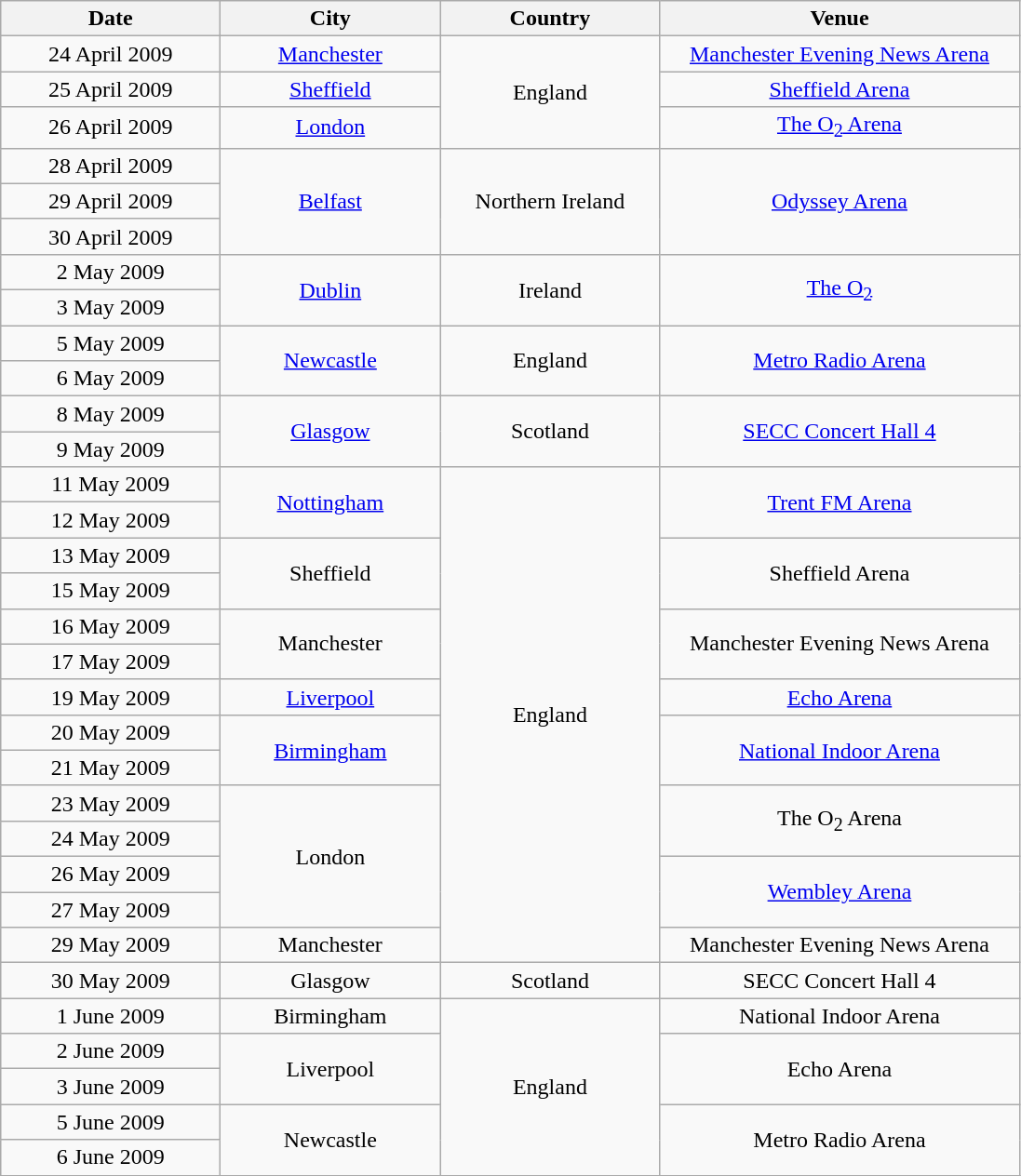<table class="wikitable" style="text-align:center;">
<tr>
<th style="width:150px;">Date</th>
<th style="width:150px;">City</th>
<th style="width:150px;">Country</th>
<th style="width:250px;">Venue</th>
</tr>
<tr>
<td>24 April 2009</td>
<td><a href='#'>Manchester</a></td>
<td rowspan=3>England</td>
<td><a href='#'>Manchester Evening News Arena</a></td>
</tr>
<tr>
<td>25 April 2009</td>
<td><a href='#'>Sheffield</a></td>
<td><a href='#'>Sheffield Arena</a></td>
</tr>
<tr>
<td>26 April 2009</td>
<td><a href='#'>London</a></td>
<td><a href='#'>The O<sub>2</sub> Arena</a></td>
</tr>
<tr>
<td>28 April 2009</td>
<td rowspan=3><a href='#'>Belfast</a></td>
<td rowspan=3>Northern Ireland</td>
<td rowspan=3><a href='#'>Odyssey Arena</a></td>
</tr>
<tr>
<td>29 April 2009</td>
</tr>
<tr>
<td>30 April 2009</td>
</tr>
<tr>
<td>2 May 2009</td>
<td rowspan=2><a href='#'>Dublin</a></td>
<td rowspan=2>Ireland</td>
<td rowspan=2><a href='#'>The O<sub>2</sub></a></td>
</tr>
<tr>
<td>3 May 2009</td>
</tr>
<tr>
<td>5 May 2009</td>
<td rowspan=2><a href='#'>Newcastle</a></td>
<td rowspan=2>England</td>
<td rowspan=2><a href='#'>Metro Radio Arena</a></td>
</tr>
<tr>
<td>6 May 2009</td>
</tr>
<tr>
<td>8 May 2009</td>
<td rowspan=2><a href='#'>Glasgow</a></td>
<td rowspan=2>Scotland</td>
<td rowspan=2><a href='#'>SECC Concert Hall 4</a></td>
</tr>
<tr>
<td>9 May 2009</td>
</tr>
<tr>
<td>11 May 2009</td>
<td rowspan=2><a href='#'>Nottingham</a></td>
<td rowspan=14>England</td>
<td rowspan=2><a href='#'>Trent FM Arena</a></td>
</tr>
<tr>
<td>12 May 2009</td>
</tr>
<tr>
<td>13 May 2009</td>
<td rowspan=2>Sheffield</td>
<td rowspan=2>Sheffield Arena</td>
</tr>
<tr>
<td>15 May 2009</td>
</tr>
<tr>
<td>16 May 2009</td>
<td rowspan=2>Manchester</td>
<td rowspan=2>Manchester Evening News Arena</td>
</tr>
<tr>
<td>17 May 2009</td>
</tr>
<tr>
<td>19 May 2009</td>
<td><a href='#'>Liverpool</a></td>
<td><a href='#'>Echo Arena</a></td>
</tr>
<tr>
<td>20 May 2009</td>
<td rowspan=2><a href='#'>Birmingham</a></td>
<td rowspan=2><a href='#'>National Indoor Arena</a></td>
</tr>
<tr>
<td>21 May 2009</td>
</tr>
<tr>
<td>23 May 2009</td>
<td rowspan=4>London</td>
<td rowspan=2>The O<sub>2</sub> Arena</td>
</tr>
<tr>
<td>24 May 2009</td>
</tr>
<tr>
<td>26 May 2009</td>
<td rowspan=2><a href='#'>Wembley Arena</a></td>
</tr>
<tr>
<td>27 May 2009</td>
</tr>
<tr>
<td>29 May 2009</td>
<td>Manchester</td>
<td>Manchester Evening News Arena</td>
</tr>
<tr>
<td>30 May 2009</td>
<td>Glasgow</td>
<td>Scotland</td>
<td>SECC Concert Hall 4</td>
</tr>
<tr>
<td>1 June 2009</td>
<td>Birmingham</td>
<td rowspan=5>England</td>
<td>National Indoor Arena</td>
</tr>
<tr>
<td>2 June 2009</td>
<td rowspan=2>Liverpool</td>
<td rowspan=2>Echo Arena</td>
</tr>
<tr>
<td>3 June 2009</td>
</tr>
<tr>
<td>5 June 2009</td>
<td rowspan=2>Newcastle</td>
<td rowspan=2>Metro Radio Arena</td>
</tr>
<tr>
<td>6 June 2009</td>
</tr>
<tr>
</tr>
</table>
